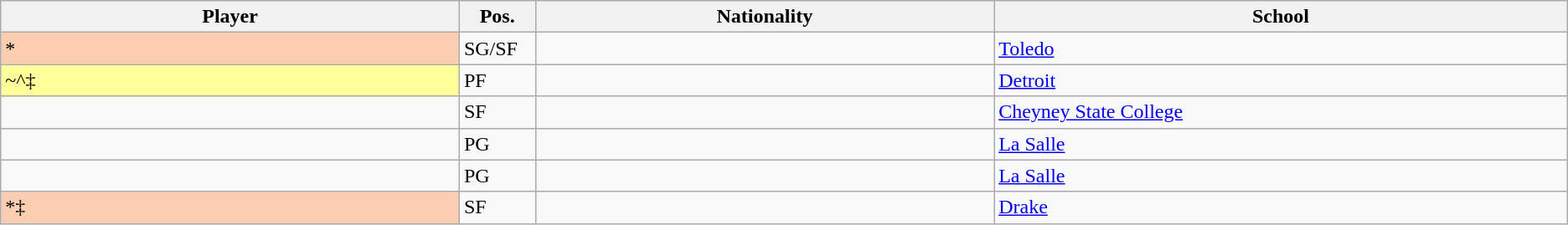<table class="wikitable sortable sortable">
<tr>
<th style="width:16%;">Player</th>
<th style="width:1%;">Pos.</th>
<th style="width:16%;">Nationality</th>
<th style="width:20%;">School</th>
</tr>
<tr>
<td bgcolor="FBCEB1">*</td>
<td>SG/SF</td>
<td></td>
<td><a href='#'>Toledo</a> </td>
</tr>
<tr>
<td bgcolor="FFFF99">~^‡</td>
<td>PF</td>
<td></td>
<td><a href='#'>Detroit</a> </td>
</tr>
<tr>
<td></td>
<td>SF</td>
<td></td>
<td><a href='#'>Cheyney State College</a> </td>
</tr>
<tr>
<td></td>
<td>PG</td>
<td></td>
<td><a href='#'>La Salle</a> </td>
</tr>
<tr>
<td></td>
<td>PG</td>
<td></td>
<td><a href='#'>La Salle</a> </td>
</tr>
<tr>
<td bgcolor="FBCEB1">*‡</td>
<td>SF</td>
<td></td>
<td><a href='#'>Drake</a> </td>
</tr>
</table>
